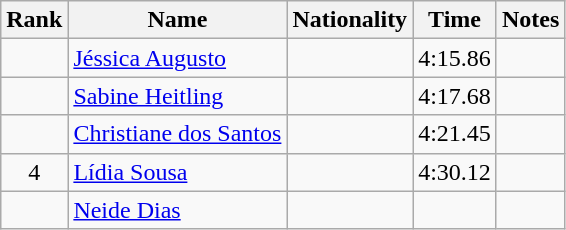<table class="wikitable sortable" style="text-align:center">
<tr>
<th>Rank</th>
<th>Name</th>
<th>Nationality</th>
<th>Time</th>
<th>Notes</th>
</tr>
<tr>
<td></td>
<td align=left><a href='#'>Jéssica Augusto</a></td>
<td align=left></td>
<td>4:15.86</td>
<td></td>
</tr>
<tr>
<td></td>
<td align=left><a href='#'>Sabine Heitling</a></td>
<td align=left></td>
<td>4:17.68</td>
<td></td>
</tr>
<tr>
<td></td>
<td align=left><a href='#'>Christiane dos Santos</a></td>
<td align=left></td>
<td>4:21.45</td>
<td></td>
</tr>
<tr>
<td>4</td>
<td align=left><a href='#'>Lídia Sousa</a></td>
<td align=left></td>
<td>4:30.12</td>
<td></td>
</tr>
<tr>
<td></td>
<td align=left><a href='#'>Neide Dias</a></td>
<td align=left></td>
<td></td>
<td></td>
</tr>
</table>
